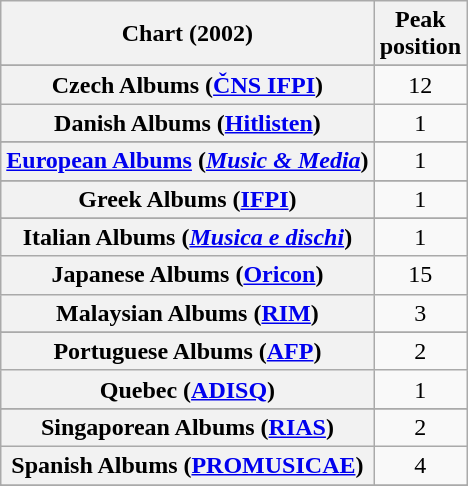<table class="wikitable sortable plainrowheaders" style="text-align:center">
<tr>
<th scope="col">Chart (2002)</th>
<th scope="col">Peak<br>position</th>
</tr>
<tr>
</tr>
<tr>
</tr>
<tr>
</tr>
<tr>
</tr>
<tr>
</tr>
<tr>
<th scope="row">Czech Albums (<a href='#'>ČNS IFPI</a>)</th>
<td>12</td>
</tr>
<tr>
<th scope="row">Danish Albums (<a href='#'>Hitlisten</a>)</th>
<td>1</td>
</tr>
<tr>
</tr>
<tr>
<th scope="row"><a href='#'>European Albums</a> (<em><a href='#'>Music & Media</a></em>)</th>
<td>1</td>
</tr>
<tr>
</tr>
<tr>
</tr>
<tr>
</tr>
<tr>
<th scope="row">Greek Albums (<a href='#'>IFPI</a>)</th>
<td>1</td>
</tr>
<tr>
</tr>
<tr>
</tr>
<tr>
</tr>
<tr>
<th scope="row">Italian Albums (<em><a href='#'>Musica e dischi</a></em>)</th>
<td>1</td>
</tr>
<tr>
<th scope="row">Japanese Albums (<a href='#'>Oricon</a>)</th>
<td>15</td>
</tr>
<tr>
<th scope="row">Malaysian Albums (<a href='#'>RIM</a>)</th>
<td>3</td>
</tr>
<tr>
</tr>
<tr>
</tr>
<tr>
</tr>
<tr>
<th scope="row">Portuguese Albums (<a href='#'>AFP</a>)</th>
<td>2</td>
</tr>
<tr>
<th scope="row">Quebec (<a href='#'>ADISQ</a>)</th>
<td>1</td>
</tr>
<tr>
</tr>
<tr>
<th scope="row">Singaporean Albums (<a href='#'>RIAS</a>)</th>
<td>2</td>
</tr>
<tr>
<th scope="row">Spanish Albums (<a href='#'>PROMUSICAE</a>)</th>
<td>4</td>
</tr>
<tr>
</tr>
<tr>
</tr>
<tr>
</tr>
<tr>
</tr>
</table>
